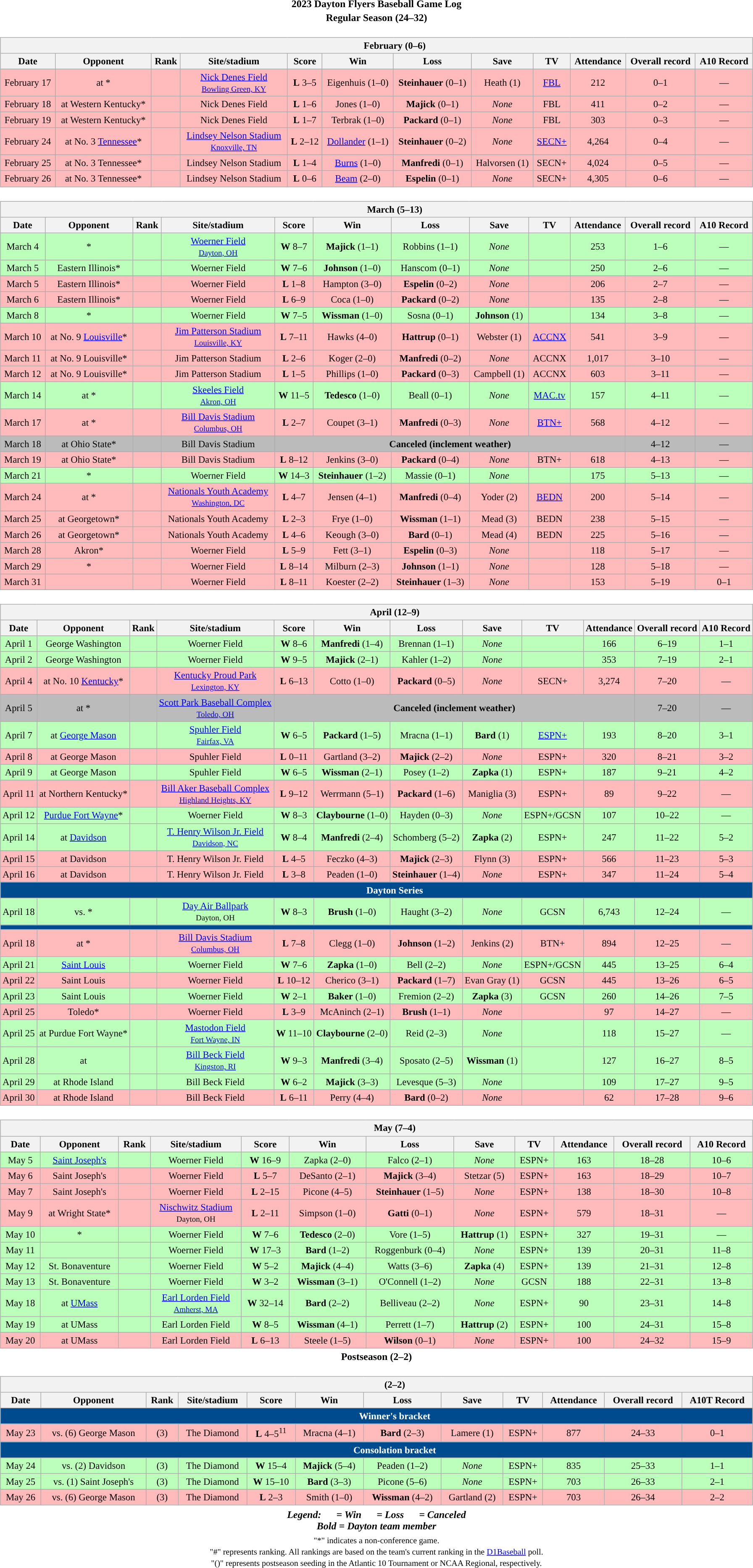<table class="toccolours" width=95% style="clear:both; margin:1.5em auto; text-align:center;">
<tr>
<th colspan=2>2023 Dayton Flyers Baseball Game Log</th>
</tr>
<tr>
<th colspan=2>Regular Season (24–32)</th>
</tr>
<tr valign="top">
<td><br><table class="wikitable collapsible collapsed" style="margin:auto; width:100%; text-align:center; font-size:95%">
<tr>
<th colspan=12 style="padding-left:4em;">February (0–6)</th>
</tr>
<tr>
<th>Date</th>
<th>Opponent</th>
<th>Rank</th>
<th>Site/stadium</th>
<th>Score</th>
<th>Win</th>
<th>Loss</th>
<th>Save</th>
<th>TV</th>
<th>Attendance</th>
<th>Overall record</th>
<th>A10 Record</th>
</tr>
<tr align="center" bgcolor="ffbbbb">
<td>February 17</td>
<td>at *</td>
<td></td>
<td><a href='#'>Nick Denes Field</a><br><small><a href='#'>Bowling Green, KY</a></small></td>
<td><strong>L</strong> 3–5</td>
<td>Eigenhuis (1–0)</td>
<td><strong>Steinhauer</strong> (0–1)</td>
<td>Heath (1)</td>
<td><a href='#'>FBL</a></td>
<td>212</td>
<td>0–1</td>
<td>—</td>
</tr>
<tr align="center" bgcolor="ffbbbb">
<td>February 18</td>
<td>at Western Kentucky*</td>
<td></td>
<td>Nick Denes Field</td>
<td><strong>L</strong> 1–6</td>
<td>Jones (1–0)</td>
<td><strong>Majick</strong> (0–1)</td>
<td><em>None</em></td>
<td>FBL</td>
<td>411</td>
<td>0–2</td>
<td>—</td>
</tr>
<tr align="center" bgcolor="ffbbbb">
<td>February 19</td>
<td>at Western Kentucky*</td>
<td></td>
<td>Nick Denes Field</td>
<td><strong>L</strong> 1–7</td>
<td>Terbrak (1–0)</td>
<td><strong>Packard</strong> (0–1)</td>
<td><em>None</em></td>
<td>FBL</td>
<td>303</td>
<td>0–3</td>
<td>—</td>
</tr>
<tr align="center" bgcolor="ffbbbb">
<td>February 24</td>
<td>at No. 3 <a href='#'>Tennessee</a>*</td>
<td></td>
<td><a href='#'>Lindsey Nelson Stadium</a><br><small><a href='#'>Knoxville, TN</a></small></td>
<td><strong>L</strong> 2–12</td>
<td><a href='#'>Dollander</a> (1–1)</td>
<td><strong>Steinhauer</strong> (0–2)</td>
<td><em>None</em></td>
<td><a href='#'>SECN+</a></td>
<td>4,264</td>
<td>0–4</td>
<td>—</td>
</tr>
<tr align="center" bgcolor="ffbbbb">
<td>February 25</td>
<td>at No. 3 Tennessee*</td>
<td></td>
<td>Lindsey Nelson Stadium</td>
<td><strong>L</strong> 1–4</td>
<td><a href='#'>Burns</a> (1–0)</td>
<td><strong>Manfredi</strong> (0–1)</td>
<td>Halvorsen (1)</td>
<td>SECN+</td>
<td>4,024</td>
<td>0–5</td>
<td>—</td>
</tr>
<tr align="center" bgcolor="ffbbbb">
<td>February 26</td>
<td>at No. 3 Tennessee*</td>
<td></td>
<td>Lindsey Nelson Stadium</td>
<td><strong>L</strong> 0–6</td>
<td><a href='#'>Beam</a> (2–0)</td>
<td><strong>Espelin</strong> (0–1)</td>
<td><em>None</em></td>
<td>SECN+</td>
<td>4,305</td>
<td>0–6</td>
<td>—</td>
</tr>
</table>
</td>
</tr>
<tr>
<td><br><table class="wikitable collapsible collapsed" style="margin:auto; width:100%; text-align:center; font-size:95%">
<tr>
<th colspan=12 style="padding-left:4em;">March (5–13)</th>
</tr>
<tr>
<th>Date</th>
<th>Opponent</th>
<th>Rank</th>
<th>Site/stadium</th>
<th>Score</th>
<th>Win</th>
<th>Loss</th>
<th>Save</th>
<th>TV</th>
<th>Attendance</th>
<th>Overall record</th>
<th>A10 Record</th>
</tr>
<tr align="center" bgcolor="bbffbb">
<td>March 4</td>
<td>*</td>
<td></td>
<td><a href='#'>Woerner Field</a><br><small><a href='#'>Dayton, OH</a></small></td>
<td><strong>W</strong> 8–7</td>
<td><strong>Majick</strong> (1–1)</td>
<td>Robbins (1–1)</td>
<td><em>None</em></td>
<td></td>
<td>253</td>
<td>1–6</td>
<td>—</td>
</tr>
<tr align="center" bgcolor="bbffbb">
<td>March 5</td>
<td>Eastern Illinois*</td>
<td></td>
<td>Woerner Field</td>
<td><strong>W</strong> 7–6</td>
<td><strong>Johnson</strong> (1–0)</td>
<td>Hanscom (0–1)</td>
<td><em>None</em></td>
<td></td>
<td>250</td>
<td>2–6</td>
<td>—</td>
</tr>
<tr align="center" bgcolor="ffbbbb">
<td>March 5</td>
<td>Eastern Illinois*</td>
<td></td>
<td>Woerner Field</td>
<td><strong>L</strong> 1–8</td>
<td>Hampton (3–0)</td>
<td><strong>Espelin</strong> (0–2)</td>
<td><em>None</em></td>
<td></td>
<td>206</td>
<td>2–7</td>
<td>—</td>
</tr>
<tr align="center" bgcolor="ffbbbb">
<td>March 6</td>
<td>Eastern Illinois*</td>
<td></td>
<td>Woerner Field</td>
<td><strong>L</strong> 6–9</td>
<td>Coca (1–0)</td>
<td><strong>Packard</strong> (0–2)</td>
<td><em>None</em></td>
<td></td>
<td>135</td>
<td>2–8</td>
<td>—</td>
</tr>
<tr align="center" bgcolor="bbffbb">
<td>March 8</td>
<td>*</td>
<td></td>
<td>Woerner Field</td>
<td><strong>W</strong> 7–5</td>
<td><strong>Wissman</strong> (1–0)</td>
<td>Sosna (0–1)</td>
<td><strong>Johnson</strong> (1)</td>
<td></td>
<td>134</td>
<td>3–8</td>
<td>—</td>
</tr>
<tr align="center" bgcolor="ffbbbb">
<td>March 10</td>
<td>at No. 9 <a href='#'>Louisville</a>*</td>
<td></td>
<td><a href='#'>Jim Patterson Stadium</a><br><small><a href='#'>Louisville, KY</a></small></td>
<td><strong>L</strong> 7–11</td>
<td>Hawks (4–0)</td>
<td><strong>Hattrup</strong> (0–1)</td>
<td>Webster (1)</td>
<td><a href='#'>ACCNX</a></td>
<td>541</td>
<td>3–9</td>
<td>—</td>
</tr>
<tr align="center" bgcolor="ffbbbb">
<td>March 11</td>
<td>at No. 9 Louisville*</td>
<td></td>
<td>Jim Patterson Stadium</td>
<td><strong>L</strong> 2–6</td>
<td>Koger (2–0)</td>
<td><strong>Manfredi</strong> (0–2)</td>
<td><em>None</em></td>
<td>ACCNX</td>
<td>1,017</td>
<td>3–10</td>
<td>—</td>
</tr>
<tr align="center" bgcolor="ffbbbb">
<td>March 12</td>
<td>at No. 9 Louisville*</td>
<td></td>
<td>Jim Patterson Stadium</td>
<td><strong>L</strong> 1–5</td>
<td>Phillips (1–0)</td>
<td><strong>Packard</strong> (0–3)</td>
<td>Campbell (1)</td>
<td>ACCNX</td>
<td>603</td>
<td>3–11</td>
<td>—</td>
</tr>
<tr align="center" bgcolor="bbffbb">
<td>March 14</td>
<td>at *</td>
<td></td>
<td><a href='#'>Skeeles Field</a><br><small><a href='#'>Akron, OH</a></small></td>
<td><strong>W</strong> 11–5</td>
<td><strong>Tedesco</strong> (1–0)</td>
<td>Beall (0–1)</td>
<td><em>None</em></td>
<td><a href='#'>MAC.tv</a></td>
<td>157</td>
<td>4–11</td>
<td>—</td>
</tr>
<tr align="center" bgcolor="ffbbbb">
<td>March 17</td>
<td>at *</td>
<td></td>
<td><a href='#'>Bill Davis Stadium</a><br><small><a href='#'>Columbus, OH</a></small></td>
<td><strong>L</strong> 2–7</td>
<td>Coupet (3–1)</td>
<td><strong>Manfredi</strong> (0–3)</td>
<td><em>None</em></td>
<td><a href='#'>BTN+</a></td>
<td>568</td>
<td>4–12</td>
<td>—</td>
</tr>
<tr align="center" bgcolor="bbbbbb">
<td>March 18</td>
<td>at Ohio State*</td>
<td></td>
<td>Bill Davis Stadium</td>
<td colspan="6"><strong>Canceled (inclement weather)</strong></td>
<td>4–12</td>
<td>—</td>
</tr>
<tr align="center" bgcolor="ffbbbb">
<td>March 19</td>
<td>at Ohio State*</td>
<td></td>
<td>Bill Davis Stadium</td>
<td><strong>L</strong> 8–12</td>
<td>Jenkins (3–0)</td>
<td><strong>Packard</strong> (0–4)</td>
<td><em>None</em></td>
<td>BTN+</td>
<td>618</td>
<td>4–13</td>
<td>—</td>
</tr>
<tr align="center" bgcolor="bbffbb">
<td>March 21</td>
<td>*</td>
<td></td>
<td>Woerner Field</td>
<td><strong>W</strong> 14–3</td>
<td><strong>Steinhauer</strong> (1–2)</td>
<td>Massie (0–1)</td>
<td><em>None</em></td>
<td></td>
<td>175</td>
<td>5–13</td>
<td>—</td>
</tr>
<tr align="center" bgcolor="ffbbbb">
<td>March 24</td>
<td>at *</td>
<td></td>
<td><a href='#'>Nationals Youth Academy</a><br><small><a href='#'>Washington, DC</a></small></td>
<td><strong>L</strong> 4–7</td>
<td>Jensen (4–1)</td>
<td><strong>Manfredi</strong> (0–4)</td>
<td>Yoder (2)</td>
<td><a href='#'>BEDN</a></td>
<td>200</td>
<td>5–14</td>
<td>—</td>
</tr>
<tr align="center" bgcolor="ffbbbb">
<td>March 25</td>
<td>at Georgetown*</td>
<td></td>
<td>Nationals Youth Academy</td>
<td><strong>L</strong> 2–3</td>
<td>Frye (1–0)</td>
<td><strong>Wissman</strong> (1–1)</td>
<td>Mead (3)</td>
<td>BEDN</td>
<td>238</td>
<td>5–15</td>
<td>—</td>
</tr>
<tr align="center" bgcolor="ffbbbb">
<td>March 26</td>
<td>at Georgetown*</td>
<td></td>
<td>Nationals Youth Academy</td>
<td><strong>L</strong> 4–6</td>
<td>Keough (3–0)</td>
<td><strong>Bard</strong> (0–1)</td>
<td>Mead (4)</td>
<td>BEDN</td>
<td>225</td>
<td>5–16</td>
<td>—</td>
</tr>
<tr align="center" bgcolor="ffbbbb">
<td>March 28</td>
<td>Akron*</td>
<td></td>
<td>Woerner Field</td>
<td><strong>L</strong> 5–9</td>
<td>Fett (3–1)</td>
<td><strong>Espelin</strong> (0–3)</td>
<td><em>None</em></td>
<td></td>
<td>118</td>
<td>5–17</td>
<td>—</td>
</tr>
<tr align="center" bgcolor="ffbbbb">
<td>March 29</td>
<td>*</td>
<td></td>
<td>Woerner Field</td>
<td><strong>L</strong> 8–14</td>
<td>Milburn (2–3)</td>
<td><strong>Johnson</strong> (1–1)</td>
<td><em>None</em></td>
<td></td>
<td>128</td>
<td>5–18</td>
<td>—</td>
</tr>
<tr align="center" bgcolor="ffbbbb">
<td>March 31</td>
<td></td>
<td></td>
<td>Woerner Field</td>
<td><strong>L</strong> 8–11</td>
<td>Koester (2–2)</td>
<td><strong>Steinhauer</strong> (1–3)</td>
<td><em>None</em></td>
<td></td>
<td>153</td>
<td>5–19</td>
<td>0–1</td>
</tr>
<tr>
</tr>
</table>
</td>
</tr>
<tr>
<td><br><table class="wikitable collapsible collapsed" style="margin:auto; width:100%; text-align:center; font-size:95%">
<tr>
<th colspan=12 style="padding-left:4em;">April (12–9)</th>
</tr>
<tr>
<th>Date</th>
<th>Opponent</th>
<th>Rank</th>
<th>Site/stadium</th>
<th>Score</th>
<th>Win</th>
<th>Loss</th>
<th>Save</th>
<th>TV</th>
<th>Attendance</th>
<th>Overall record</th>
<th>A10 Record</th>
</tr>
<tr align="center" bgcolor="bbffbb">
<td>April 1</td>
<td>George Washington</td>
<td></td>
<td>Woerner Field</td>
<td><strong>W</strong> 8–6</td>
<td><strong>Manfredi</strong> (1–4)</td>
<td>Brennan (1–1)</td>
<td><em>None</em></td>
<td></td>
<td>166</td>
<td>6–19</td>
<td>1–1</td>
</tr>
<tr align="center" bgcolor="bbffbb">
<td>April 2</td>
<td>George Washington</td>
<td></td>
<td>Woerner Field</td>
<td><strong>W</strong> 9–5</td>
<td><strong>Majick</strong> (2–1)</td>
<td>Kahler (1–2)</td>
<td><em>None</em></td>
<td></td>
<td>353</td>
<td>7–19</td>
<td>2–1</td>
</tr>
<tr align="center" bgcolor="ffbbbb">
<td>April 4</td>
<td>at No. 10 <a href='#'>Kentucky</a>*</td>
<td></td>
<td><a href='#'>Kentucky Proud Park</a><br><small><a href='#'>Lexington, KY</a></small></td>
<td><strong>L</strong> 6–13</td>
<td>Cotto (1–0)</td>
<td><strong>Packard</strong> (0–5)</td>
<td><em>None</em></td>
<td>SECN+</td>
<td>3,274</td>
<td>7–20</td>
<td>—</td>
</tr>
<tr align="center" bgcolor="bbbbbb">
<td>April 5</td>
<td>at *</td>
<td></td>
<td><a href='#'>Scott Park Baseball Complex</a><br><small><a href='#'>Toledo, OH</a></small></td>
<td colspan="6"><strong>Canceled (inclement weather)</strong></td>
<td>7–20</td>
<td>—</td>
</tr>
<tr align="center" bgcolor="bbffbb">
<td>April 7</td>
<td>at <a href='#'>George Mason</a></td>
<td></td>
<td><a href='#'>Spuhler Field</a><br><small><a href='#'>Fairfax, VA</a></small></td>
<td><strong>W</strong> 6–5</td>
<td><strong>Packard</strong> (1–5)</td>
<td>Mracna (1–1)</td>
<td><strong>Bard</strong> (1)</td>
<td><a href='#'>ESPN+</a></td>
<td>193</td>
<td>8–20</td>
<td>3–1</td>
</tr>
<tr align="center" bgcolor="ffbbbb">
<td>April 8</td>
<td>at George Mason</td>
<td></td>
<td>Spuhler Field</td>
<td><strong>L</strong> 0–11</td>
<td>Gartland (3–2)</td>
<td><strong>Majick</strong> (2–2)</td>
<td><em>None</em></td>
<td>ESPN+</td>
<td>320</td>
<td>8–21</td>
<td>3–2</td>
</tr>
<tr align="center" bgcolor="bbffbb">
<td>April 9</td>
<td>at George Mason</td>
<td></td>
<td>Spuhler Field</td>
<td><strong>W</strong> 6–5</td>
<td><strong>Wissman</strong> (2–1)</td>
<td>Posey (1–2)</td>
<td><strong>Zapka</strong> (1)</td>
<td>ESPN+</td>
<td>187</td>
<td>9–21</td>
<td>4–2</td>
</tr>
<tr align="center" bgcolor="ffbbbb">
<td>April 11</td>
<td>at Northern Kentucky*</td>
<td></td>
<td><a href='#'>Bill Aker Baseball Complex</a><br><small><a href='#'>Highland Heights, KY</a></small></td>
<td><strong>L</strong> 9–12</td>
<td>Werrmann (5–1)</td>
<td><strong>Packard</strong> (1–6)</td>
<td>Maniglia (3)</td>
<td>ESPN+</td>
<td>89</td>
<td>9–22</td>
<td>—</td>
</tr>
<tr align="center" bgcolor="bbffbb">
<td>April 12</td>
<td><a href='#'>Purdue Fort Wayne</a>*</td>
<td></td>
<td>Woerner Field</td>
<td><strong>W</strong> 8–3</td>
<td><strong>Claybourne</strong> (1–0)</td>
<td>Hayden (0–3)</td>
<td><em>None</em></td>
<td>ESPN+/GCSN</td>
<td>107</td>
<td>10–22</td>
<td>—</td>
</tr>
<tr align="center" bgcolor="bbffbb">
<td>April 14</td>
<td>at <a href='#'>Davidson</a></td>
<td></td>
<td><a href='#'>T. Henry Wilson Jr. Field</a><br><small><a href='#'>Davidson, NC</a></small></td>
<td><strong>W</strong> 8–4</td>
<td><strong>Manfredi</strong> (2–4)</td>
<td>Schomberg (5–2)</td>
<td><strong>Zapka</strong> (2)</td>
<td>ESPN+</td>
<td>247</td>
<td>11–22</td>
<td>5–2</td>
</tr>
<tr align="center" bgcolor="ffbbbb">
<td>April 15</td>
<td>at Davidson</td>
<td></td>
<td>T. Henry Wilson Jr. Field</td>
<td><strong>L</strong> 4–5</td>
<td>Feczko (4–3)</td>
<td><strong>Majick</strong> (2–3)</td>
<td>Flynn (3)</td>
<td>ESPN+</td>
<td>566</td>
<td>11–23</td>
<td>5–3</td>
</tr>
<tr align="center" bgcolor="ffbbbb">
<td>April 16</td>
<td>at Davidson</td>
<td></td>
<td>T. Henry Wilson Jr. Field</td>
<td><strong>L</strong> 3–8</td>
<td>Peaden (1–0)</td>
<td><strong>Steinhauer</strong> (1–4)</td>
<td><em>None</em></td>
<td>ESPN+</td>
<td>347</td>
<td>11–24</td>
<td>5–4</td>
</tr>
<tr>
<th colspan=12 style="padding-left:4em;background:#004B8D; color:white">Dayton Series</th>
</tr>
<tr align="center" bgcolor="bbffbb">
<td>April 18</td>
<td>vs. *</td>
<td></td>
<td><a href='#'>Day Air Ballpark</a><br><small>Dayton, OH</small></td>
<td><strong>W</strong> 8–3</td>
<td><strong>Brush</strong> (1–0)</td>
<td>Haught (3–2)</td>
<td><em>None</em></td>
<td>GCSN</td>
<td>6,743</td>
<td>12–24</td>
<td>—</td>
</tr>
<tr>
<th colspan=12 style="padding-left:4em;background:#004B8D; color:white"></th>
</tr>
<tr align="center" bgcolor="ffbbbb">
<td>April 18</td>
<td>at *</td>
<td></td>
<td><a href='#'>Bill Davis Stadium</a><br><small><a href='#'>Columbus, OH</a></small></td>
<td><strong>L</strong> 7–8</td>
<td>Clegg (1–0)</td>
<td><strong>Johnson</strong> (1–2)</td>
<td>Jenkins (2)</td>
<td>BTN+</td>
<td>894</td>
<td>12–25</td>
<td>—</td>
</tr>
<tr align="center" bgcolor="bbffbb">
<td>April 21</td>
<td><a href='#'>Saint Louis</a></td>
<td></td>
<td>Woerner Field</td>
<td><strong>W</strong> 7–6</td>
<td><strong>Zapka</strong> (1–0)</td>
<td>Bell (2–2)</td>
<td><em>None</em></td>
<td>ESPN+/GCSN</td>
<td>445</td>
<td>13–25</td>
<td>6–4</td>
</tr>
<tr align="center" bgcolor="ffbbbb">
<td>April 22</td>
<td>Saint Louis</td>
<td></td>
<td>Woerner Field</td>
<td><strong>L</strong> 10–12</td>
<td>Cherico (3–1)</td>
<td><strong>Packard</strong> (1–7)</td>
<td>Evan Gray (1)</td>
<td>GCSN</td>
<td>445</td>
<td>13–26</td>
<td>6–5</td>
</tr>
<tr align="center" bgcolor="bbffbb">
<td>April 23</td>
<td>Saint Louis</td>
<td></td>
<td>Woerner Field</td>
<td><strong>W</strong> 2–1</td>
<td><strong>Baker</strong> (1–0)</td>
<td>Fremion (2–2)</td>
<td><strong>Zapka</strong> (3)</td>
<td>GCSN</td>
<td>260</td>
<td>14–26</td>
<td>7–5</td>
</tr>
<tr align="center" bgcolor="ffbbbb">
<td>April 25</td>
<td>Toledo*</td>
<td></td>
<td>Woerner Field</td>
<td><strong>L</strong> 3–9</td>
<td>McAninch (2–1)</td>
<td><strong>Brush</strong> (1–1)</td>
<td><em>None</em></td>
<td></td>
<td>97</td>
<td>14–27</td>
<td>—</td>
</tr>
<tr align="center" bgcolor="bbffbb">
<td>April 25</td>
<td>at Purdue Fort Wayne*</td>
<td></td>
<td><a href='#'>Mastodon Field</a><br><small><a href='#'>Fort Wayne, IN</a></small></td>
<td><strong>W</strong> 11–10</td>
<td><strong>Claybourne</strong> (2–0)</td>
<td>Reid (2–3)</td>
<td><em>None</em></td>
<td></td>
<td>118</td>
<td>15–27</td>
<td>—</td>
</tr>
<tr align="center" bgcolor="bbffbb">
<td>April 28</td>
<td>at </td>
<td></td>
<td><a href='#'>Bill Beck Field</a><br><small><a href='#'>Kingston, RI</a></small></td>
<td><strong>W</strong> 9–3</td>
<td><strong>Manfredi</strong> (3–4)</td>
<td>Sposato (2–5)</td>
<td><strong>Wissman</strong> (1)</td>
<td></td>
<td>127</td>
<td>16–27</td>
<td>8–5</td>
</tr>
<tr align="center" bgcolor="bbffbb">
<td>April 29</td>
<td>at Rhode Island</td>
<td></td>
<td>Bill Beck Field</td>
<td><strong>W</strong> 6–2</td>
<td><strong>Majick</strong> (3–3)</td>
<td>Levesque (5–3)</td>
<td><em>None</em></td>
<td></td>
<td>109</td>
<td>17–27</td>
<td>9–5</td>
</tr>
<tr align="center" bgcolor="ffbbbb">
<td>April 30</td>
<td>at Rhode Island</td>
<td></td>
<td>Bill Beck Field</td>
<td><strong>L</strong> 6–11</td>
<td>Perry (4–4)</td>
<td><strong>Bard</strong> (0–2)</td>
<td><em>None</em></td>
<td></td>
<td>62</td>
<td>17–28</td>
<td>9–6</td>
</tr>
</table>
</td>
</tr>
<tr>
<td><br><table class="wikitable collapsible collapsed" style="margin:auto; width:100%; text-align:center; font-size:95%">
<tr>
<th colspan=13 style="padding-left:4em;">May (7–4)</th>
</tr>
<tr>
<th>Date</th>
<th>Opponent</th>
<th>Rank</th>
<th>Site/stadium</th>
<th>Score</th>
<th>Win</th>
<th>Loss</th>
<th>Save</th>
<th>TV</th>
<th>Attendance</th>
<th>Overall record</th>
<th>A10 Record</th>
</tr>
<tr align="center" bgcolor="bbffbb">
<td>May 5</td>
<td><a href='#'>Saint Joseph's</a></td>
<td></td>
<td>Woerner Field</td>
<td><strong>W</strong> 16–9</td>
<td>Zapka (2–0)</td>
<td>Falco (2–1)</td>
<td><em>None</em></td>
<td>ESPN+</td>
<td>163</td>
<td>18–28</td>
<td>10–6</td>
</tr>
<tr align="center" bgcolor="ffbbbb">
<td>May 6</td>
<td>Saint Joseph's</td>
<td></td>
<td>Woerner Field</td>
<td><strong>L</strong> 5–7</td>
<td>DeSanto (2–1)</td>
<td><strong>Majick</strong> (3–4)</td>
<td>Stetzar (5)</td>
<td>ESPN+</td>
<td>163</td>
<td>18–29</td>
<td>10–7</td>
</tr>
<tr align="center" bgcolor="ffbbbb">
<td>May 7</td>
<td>Saint Joseph's</td>
<td></td>
<td>Woerner Field</td>
<td><strong>L</strong> 2–15</td>
<td>Picone (4–5)</td>
<td><strong>Steinhauer</strong> (1–5)</td>
<td><em>None</em></td>
<td>ESPN+</td>
<td>138</td>
<td>18–30</td>
<td>10–8</td>
</tr>
<tr align="center" bgcolor="ffbbbb">
<td>May 9</td>
<td>at Wright State*</td>
<td></td>
<td><a href='#'>Nischwitz Stadium</a><br><small>Dayton, OH</small></td>
<td><strong>L</strong> 2–11</td>
<td>Simpson (1–0)</td>
<td><strong>Gatti</strong> (0–1)</td>
<td><em>None</em></td>
<td>ESPN+</td>
<td>579</td>
<td>18–31</td>
<td>—</td>
</tr>
<tr align="center" bgcolor="bbffbb">
<td>May 10</td>
<td>*</td>
<td></td>
<td>Woerner Field</td>
<td><strong>W</strong> 7–6</td>
<td><strong>Tedesco</strong> (2–0)</td>
<td>Vore (1–5)</td>
<td><strong>Hattrup</strong> (1)</td>
<td>ESPN+</td>
<td>327</td>
<td>19–31</td>
<td>—</td>
</tr>
<tr align="center" bgcolor="bbffbb">
<td>May 11</td>
<td></td>
<td></td>
<td>Woerner Field</td>
<td><strong>W</strong> 17–3</td>
<td><strong>Bard</strong> (1–2)</td>
<td>Roggenburk (0–4)</td>
<td><em>None</em></td>
<td>ESPN+</td>
<td>139</td>
<td>20–31</td>
<td>11–8</td>
</tr>
<tr align="center" bgcolor="bbffbb">
<td>May 12</td>
<td>St. Bonaventure</td>
<td></td>
<td>Woerner Field</td>
<td><strong>W</strong> 5–2</td>
<td><strong>Majick</strong> (4–4)</td>
<td>Watts (3–6)</td>
<td><strong>Zapka</strong> (4)</td>
<td>ESPN+</td>
<td>139</td>
<td>21–31</td>
<td>12–8</td>
</tr>
<tr align="center" bgcolor="bbffbb">
<td>May 13</td>
<td>St. Bonaventure</td>
<td></td>
<td>Woerner Field</td>
<td><strong>W</strong> 3–2</td>
<td><strong>Wissman</strong> (3–1)</td>
<td>O'Connell (1–2)</td>
<td><em>None</em></td>
<td>GCSN</td>
<td>188</td>
<td>22–31</td>
<td>13–8</td>
</tr>
<tr align="center" bgcolor="bbffbb">
<td>May 18</td>
<td>at <a href='#'>UMass</a></td>
<td></td>
<td><a href='#'>Earl Lorden Field</a><br><small><a href='#'>Amherst, MA</a></small></td>
<td><strong>W</strong> 32–14</td>
<td><strong>Bard</strong> (2–2)</td>
<td>Belliveau (2–2)</td>
<td><em>None</em></td>
<td>ESPN+</td>
<td>90</td>
<td>23–31</td>
<td>14–8</td>
</tr>
<tr align="center" bgcolor="bbffbb">
<td>May 19</td>
<td>at UMass</td>
<td></td>
<td>Earl Lorden Field</td>
<td><strong>W</strong> 8–5</td>
<td><strong>Wissman</strong> (4–1)</td>
<td>Perrett (1–7)</td>
<td><strong>Hattrup</strong> (2)</td>
<td>ESPN+</td>
<td>100</td>
<td>24–31</td>
<td>15–8</td>
</tr>
<tr align="center" bgcolor="ffbbbb">
<td>May 20</td>
<td>at UMass</td>
<td></td>
<td>Earl Lorden Field</td>
<td><strong>L</strong> 6–13</td>
<td>Steele (1–5)</td>
<td><strong>Wilson</strong> (0–1)</td>
<td><em>None</em></td>
<td>ESPN+</td>
<td>100</td>
<td>24–32</td>
<td>15–9</td>
</tr>
</table>
</td>
</tr>
<tr>
<th colspan=2>Postseason (2–2)</th>
</tr>
<tr valign="top">
<td><br><table class="wikitable collapsible collapsed" style="margin:auto; width:100%; text-align:center; font-size:95%">
<tr>
<th colspan=12 style="padding-left:4em;"> (2–2)</th>
</tr>
<tr>
<th>Date</th>
<th>Opponent</th>
<th>Rank</th>
<th>Site/stadium</th>
<th>Score</th>
<th>Win</th>
<th>Loss</th>
<th>Save</th>
<th>TV</th>
<th>Attendance</th>
<th>Overall record</th>
<th>A10T Record</th>
</tr>
<tr>
<th colspan=12 style="padding-left:4em;background:#004B8D; color:white">Winner's bracket</th>
</tr>
<tr align="center" bgcolor="ffbbbb">
<td>May 23</td>
<td>vs. (6) George Mason</td>
<td>(3)</td>
<td>The Diamond</td>
<td><strong>L</strong> 4–5<sup>11</sup></td>
<td>Mracna (4–1)</td>
<td><strong>Bard</strong>  (2–3)</td>
<td>Lamere (1)</td>
<td>ESPN+</td>
<td>877</td>
<td>24–33</td>
<td>0–1</td>
</tr>
<tr>
<th colspan=12 style="padding-left:4em;background:#004B8D; color:white">Consolation bracket</th>
</tr>
<tr align="center" bgcolor="bbffbb">
<td>May 24</td>
<td>vs. (2) Davidson</td>
<td>(3)</td>
<td>The Diamond</td>
<td><strong>W</strong> 15–4</td>
<td><strong>Majick</strong> (5–4)</td>
<td>Peaden (1–2)</td>
<td><em>None</em></td>
<td>ESPN+</td>
<td>835</td>
<td>25–33</td>
<td>1–1</td>
</tr>
<tr align="center" bgcolor="bbffbb">
<td>May 25</td>
<td>vs. (1) Saint Joseph's</td>
<td>(3)</td>
<td>The Diamond</td>
<td><strong>W</strong> 15–10</td>
<td><strong>Bard</strong> (3–3)</td>
<td>Picone (5–6)</td>
<td><em>None</em></td>
<td>ESPN+</td>
<td>703</td>
<td>26–33</td>
<td>2–1</td>
</tr>
<tr align="center" bgcolor="ffbbbb">
<td>May 26</td>
<td>vs. (6) George Mason</td>
<td>(3)</td>
<td>The Diamond</td>
<td><strong>L</strong> 2–3</td>
<td>Smith (1–0)</td>
<td><strong>Wissman</strong> (4–2)</td>
<td>Gartland (2)</td>
<td>ESPN+</td>
<td>703</td>
<td>26–34</td>
<td>2–2</td>
</tr>
</table>
</td>
</tr>
<tr>
</tr>
<tr>
<th colspan=9><em>Legend:       = Win       = Loss       = Canceled<br>Bold = Dayton team member</em></th>
</tr>
<tr>
<td><small>"*" indicates a non-conference game.<br>"#" represents ranking. All rankings are based on the team's current ranking in the <a href='#'>D1Baseball</a> poll.<br>"()" represents postseason seeding in the Atlantic 10 Tournament or NCAA Regional, respectively.</small></td>
</tr>
<tr>
<td></td>
</tr>
</table>
